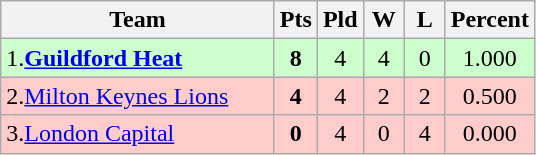<table class="wikitable" style="text-align: center;">
<tr>
<th style="width:175px;">Team</th>
<th style="width:20px;" abbr="Points">Pts</th>
<th style="width:20px;" abbr="Played">Pld</th>
<th style="width:20px;" abbr="Won">W</th>
<th style="width:20px;" abbr="Lost">L</th>
<th style="width:20px;" abbr="Percentage">Percent</th>
</tr>
<tr style="background:#cfc;">
<td style="text-align:left;">1.<strong><a href='#'>Guildford Heat</a></strong></td>
<td><strong>8</strong></td>
<td>4</td>
<td>4</td>
<td>0</td>
<td>1.000</td>
</tr>
<tr style="background:#fcc;">
<td style="text-align:left;">2.<a href='#'>Milton Keynes Lions</a></td>
<td><strong>4</strong></td>
<td>4</td>
<td>2</td>
<td>2</td>
<td>0.500</td>
</tr>
<tr style="background:#fcc;">
<td style="text-align:left;">3.<a href='#'>London Capital</a></td>
<td><strong>0</strong></td>
<td>4</td>
<td>0</td>
<td>4</td>
<td>0.000</td>
</tr>
</table>
